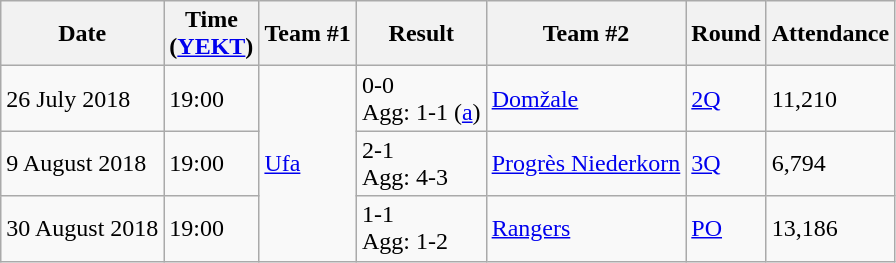<table class="wikitable">
<tr>
<th>Date</th>
<th>Time<br>(<a href='#'>YEKT</a>)</th>
<th>Team #1</th>
<th>Result</th>
<th>Team #2</th>
<th>Round</th>
<th>Attendance</th>
</tr>
<tr>
<td>26 July 2018</td>
<td>19:00</td>
<td rowspan="3"><a href='#'>Ufa</a> </td>
<td>0-0<br>Agg: 1-1 (<a href='#'>a</a>)</td>
<td> <a href='#'>Domžale</a></td>
<td><a href='#'>2Q</a></td>
<td>11,210</td>
</tr>
<tr>
<td>9 August 2018</td>
<td>19:00</td>
<td>2-1<br>Agg: 4-3</td>
<td> <a href='#'>Progrès Niederkorn</a></td>
<td><a href='#'>3Q</a></td>
<td>6,794</td>
</tr>
<tr>
<td>30 August 2018</td>
<td>19:00</td>
<td>1-1<br>Agg: 1-2</td>
<td> <a href='#'>Rangers</a></td>
<td><a href='#'>PO</a></td>
<td>13,186</td>
</tr>
</table>
